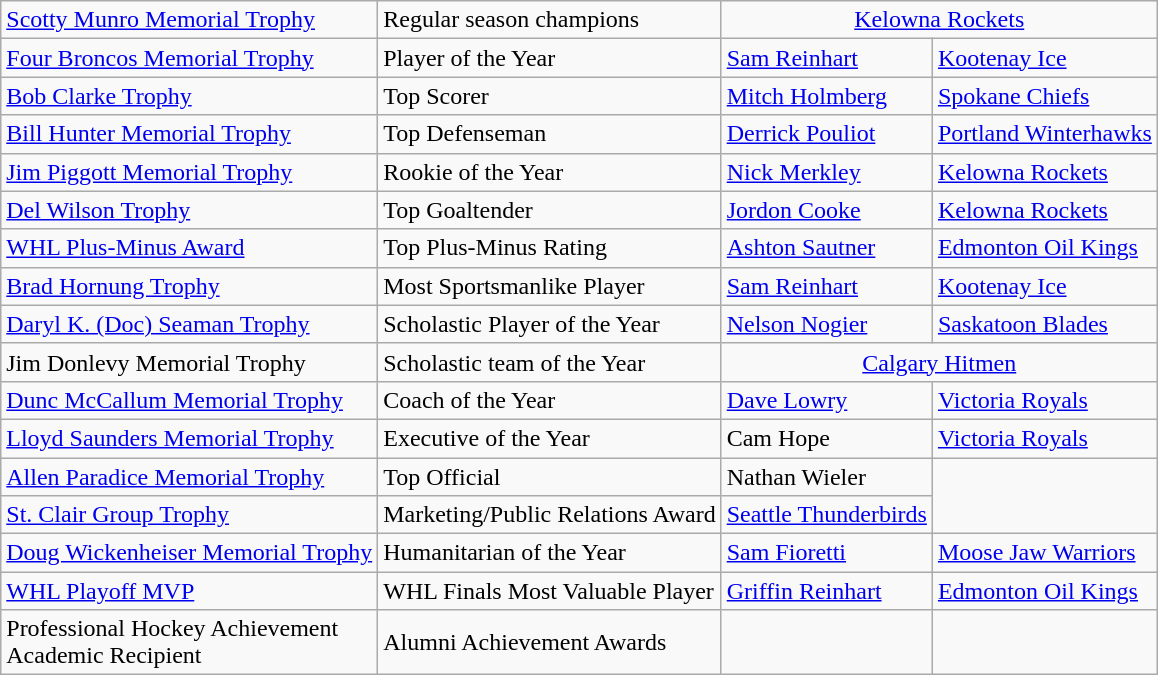<table class="wikitable">
<tr>
<td><a href='#'>Scotty Munro Memorial Trophy</a></td>
<td>Regular season champions</td>
<td colspan="2" style="text-align:center;"><a href='#'>Kelowna Rockets</a></td>
</tr>
<tr>
<td><a href='#'>Four Broncos Memorial Trophy</a></td>
<td>Player of the Year</td>
<td><a href='#'>Sam Reinhart</a></td>
<td><a href='#'>Kootenay Ice</a></td>
</tr>
<tr>
<td><a href='#'>Bob Clarke Trophy</a></td>
<td>Top Scorer</td>
<td><a href='#'>Mitch Holmberg</a></td>
<td><a href='#'>Spokane Chiefs</a></td>
</tr>
<tr>
<td><a href='#'>Bill Hunter Memorial Trophy</a></td>
<td>Top Defenseman</td>
<td><a href='#'>Derrick Pouliot</a></td>
<td><a href='#'>Portland Winterhawks</a></td>
</tr>
<tr>
<td><a href='#'>Jim Piggott Memorial Trophy</a></td>
<td>Rookie of the Year</td>
<td><a href='#'>Nick Merkley</a></td>
<td><a href='#'>Kelowna Rockets</a></td>
</tr>
<tr>
<td><a href='#'>Del Wilson Trophy</a></td>
<td>Top Goaltender</td>
<td><a href='#'>Jordon Cooke</a></td>
<td><a href='#'>Kelowna Rockets</a></td>
</tr>
<tr>
<td><a href='#'>WHL Plus-Minus Award</a></td>
<td>Top Plus-Minus Rating</td>
<td><a href='#'>Ashton Sautner</a></td>
<td><a href='#'>Edmonton Oil Kings</a></td>
</tr>
<tr>
<td><a href='#'>Brad Hornung Trophy</a></td>
<td>Most Sportsmanlike Player</td>
<td><a href='#'>Sam Reinhart</a></td>
<td><a href='#'>Kootenay Ice</a></td>
</tr>
<tr>
<td><a href='#'>Daryl K. (Doc) Seaman Trophy</a></td>
<td>Scholastic Player of the Year</td>
<td><a href='#'>Nelson Nogier</a></td>
<td><a href='#'>Saskatoon Blades</a></td>
</tr>
<tr>
<td>Jim Donlevy Memorial Trophy</td>
<td>Scholastic team of the Year</td>
<td colspan="2" style="text-align:center;"><a href='#'>Calgary Hitmen</a></td>
</tr>
<tr>
<td><a href='#'>Dunc McCallum Memorial Trophy</a></td>
<td>Coach of the Year</td>
<td><a href='#'>Dave Lowry</a></td>
<td><a href='#'>Victoria Royals</a></td>
</tr>
<tr>
<td><a href='#'>Lloyd Saunders Memorial Trophy</a></td>
<td>Executive of the Year</td>
<td>Cam Hope</td>
<td><a href='#'>Victoria Royals</a></td>
</tr>
<tr>
<td><a href='#'>Allen Paradice Memorial Trophy</a></td>
<td>Top Official</td>
<td>Nathan Wieler</td>
</tr>
<tr>
<td><a href='#'>St. Clair Group Trophy</a></td>
<td>Marketing/Public Relations Award</td>
<td><a href='#'>Seattle Thunderbirds</a></td>
</tr>
<tr>
<td><a href='#'>Doug Wickenheiser Memorial Trophy</a></td>
<td>Humanitarian of the Year</td>
<td><a href='#'>Sam Fioretti</a></td>
<td><a href='#'>Moose Jaw Warriors</a></td>
</tr>
<tr>
<td><a href='#'>WHL Playoff MVP</a></td>
<td>WHL Finals Most Valuable Player</td>
<td><a href='#'>Griffin Reinhart</a></td>
<td><a href='#'>Edmonton Oil Kings</a></td>
</tr>
<tr>
<td>Professional Hockey Achievement<br>Academic Recipient</td>
<td>Alumni Achievement Awards</td>
<td></td>
<td></td>
</tr>
</table>
